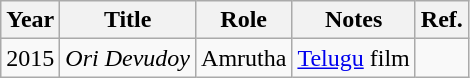<table class="wikitable sortable">
<tr>
<th>Year</th>
<th>Title</th>
<th>Role</th>
<th class="unsortable">Notes</th>
<th class="unsortable">Ref.</th>
</tr>
<tr>
<td>2015</td>
<td><em>Ori Devudoy</em></td>
<td>Amrutha</td>
<td><a href='#'>Telugu</a> film</td>
<td></td>
</tr>
</table>
